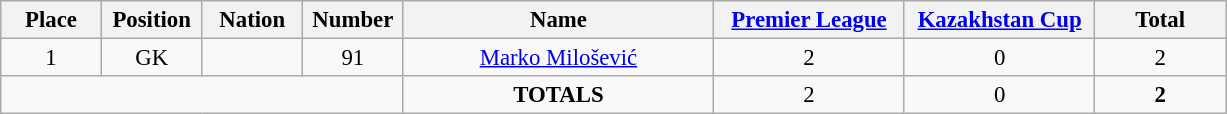<table class="wikitable" style="font-size: 95%; text-align: center;">
<tr>
<th width=60>Place</th>
<th width=60>Position</th>
<th width=60>Nation</th>
<th width=60>Number</th>
<th width=200>Name</th>
<th width=120><a href='#'>Premier League</a></th>
<th width=120><a href='#'>Kazakhstan Cup</a></th>
<th width=80>Total</th>
</tr>
<tr>
<td>1</td>
<td>GK</td>
<td></td>
<td>91</td>
<td><a href='#'>Marko Milošević</a></td>
<td>2</td>
<td>0</td>
<td>2</td>
</tr>
<tr>
<td colspan="4"></td>
<td><strong>TOTALS</strong></td>
<td>2</td>
<td>0</td>
<td><strong>2</strong></td>
</tr>
</table>
